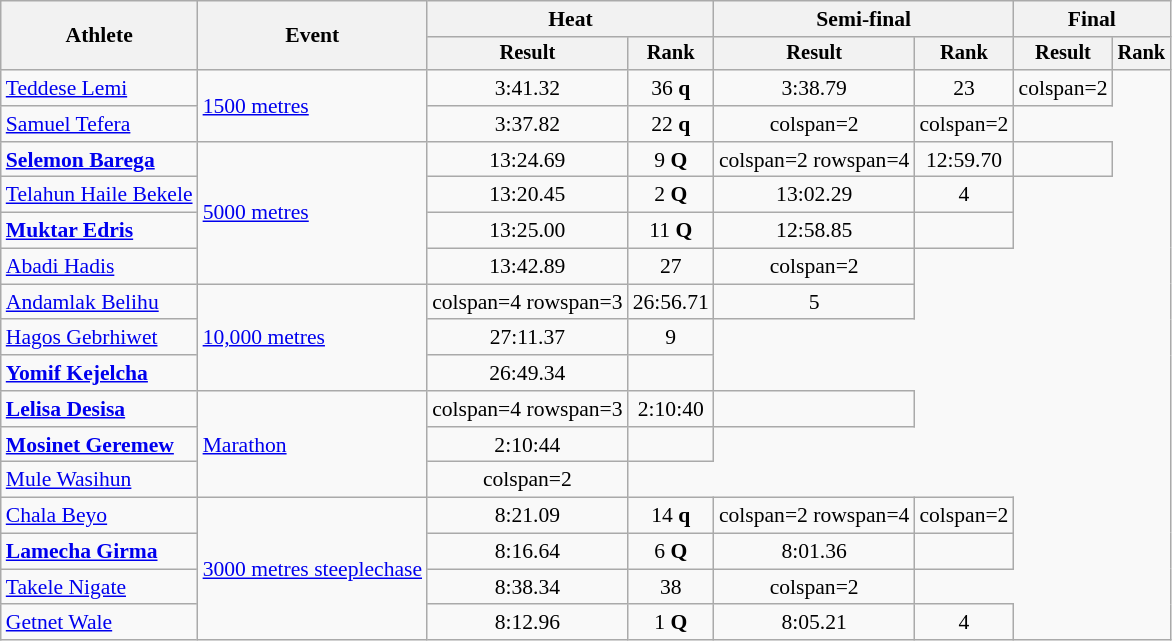<table class="wikitable" style="font-size:90%">
<tr>
<th rowspan="2">Athlete</th>
<th rowspan="2">Event</th>
<th colspan="2">Heat</th>
<th colspan="2">Semi-final</th>
<th colspan="2">Final</th>
</tr>
<tr style="font-size:95%">
<th>Result</th>
<th>Rank</th>
<th>Result</th>
<th>Rank</th>
<th>Result</th>
<th>Rank</th>
</tr>
<tr style=text-align:center>
<td style=text-align:left><a href='#'>Teddese Lemi</a></td>
<td style=text-align:left rowspan=2><a href='#'>1500 metres</a></td>
<td>3:41.32</td>
<td>36 <strong>q</strong></td>
<td>3:38.79 </td>
<td>23</td>
<td>colspan=2 </td>
</tr>
<tr align=center>
<td style=text-align:left><a href='#'>Samuel Tefera</a></td>
<td>3:37.82</td>
<td>22 <strong>q</strong></td>
<td>colspan=2 </td>
<td>colspan=2 </td>
</tr>
<tr style=text-align:center>
<td style=text-align:left><strong><a href='#'>Selemon Barega</a></strong></td>
<td style=text-align:left rowspan=4><a href='#'>5000 metres</a></td>
<td>13:24.69</td>
<td>9 <strong>Q</strong></td>
<td>colspan=2 rowspan=4</td>
<td>12:59.70</td>
<td></td>
</tr>
<tr align=center>
<td style=text-align:left><a href='#'>Telahun Haile Bekele</a></td>
<td>13:20.45</td>
<td>2 <strong>Q</strong></td>
<td>13:02.29</td>
<td>4</td>
</tr>
<tr align=center>
<td style=text-align:left><strong><a href='#'>Muktar Edris</a></strong></td>
<td>13:25.00 </td>
<td>11 <strong>Q</strong></td>
<td>12:58.85 </td>
<td></td>
</tr>
<tr align=center>
<td style=text-align:left><a href='#'>Abadi Hadis</a></td>
<td>13:42.89</td>
<td>27</td>
<td>colspan=2 </td>
</tr>
<tr style=text-align:center>
<td style=text-align:left><a href='#'>Andamlak Belihu</a></td>
<td style=text-align:left rowspan=3><a href='#'>10,000 metres</a></td>
<td>colspan=4 rowspan=3</td>
<td>26:56.71</td>
<td>5</td>
</tr>
<tr align=center>
<td style=text-align:left><a href='#'>Hagos Gebrhiwet</a></td>
<td>27:11.37</td>
<td>9</td>
</tr>
<tr align=center>
<td style=text-align:left><strong><a href='#'>Yomif Kejelcha</a></strong></td>
<td>26:49.34 </td>
<td></td>
</tr>
<tr style=text-align:center>
<td style=text-align:left><strong><a href='#'>Lelisa Desisa</a></strong></td>
<td style=text-align:left rowspan=3><a href='#'>Marathon</a></td>
<td>colspan=4 rowspan=3</td>
<td>2:10:40 </td>
<td></td>
</tr>
<tr align=center>
<td style=text-align:left><strong><a href='#'>Mosinet Geremew</a></strong></td>
<td>2:10:44</td>
<td></td>
</tr>
<tr align=center>
<td style=text-align:left><a href='#'>Mule Wasihun</a></td>
<td>colspan=2</td>
</tr>
<tr style=text-align:center>
<td style=text-align:left><a href='#'>Chala Beyo</a></td>
<td style=text-align:left rowspan=4><a href='#'>3000 metres steeplechase</a></td>
<td>8:21.09</td>
<td>14 <strong>q</strong></td>
<td>colspan=2 rowspan=4</td>
<td>colspan=2</td>
</tr>
<tr align=center>
<td style=text-align:left><strong><a href='#'>Lamecha Girma</a></strong></td>
<td>8:16.64</td>
<td>6 <strong>Q</strong></td>
<td>8:01.36 </td>
<td></td>
</tr>
<tr align=center>
<td style=text-align:left><a href='#'>Takele Nigate</a></td>
<td>8:38.34</td>
<td>38</td>
<td>colspan=2 </td>
</tr>
<tr align=center>
<td style=text-align:left><a href='#'>Getnet Wale</a></td>
<td>8:12.96</td>
<td>1 <strong>Q</strong></td>
<td>8:05.21 </td>
<td>4</td>
</tr>
</table>
